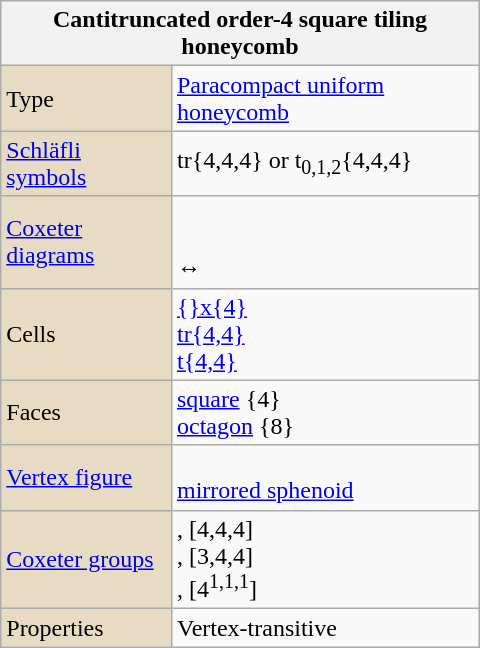<table class="wikitable" align="right" style="margin-left:10px" width="320">
<tr>
<th bgcolor=#e7dcc3 colspan=2>Cantitruncated order-4 square tiling honeycomb</th>
</tr>
<tr>
<td bgcolor=#e7dcc3>Type</td>
<td><a href='#'>Paracompact uniform honeycomb</a></td>
</tr>
<tr>
<td bgcolor=#e7dcc3><a href='#'>Schläfli symbols</a></td>
<td>tr{4,4,4} or t<sub>0,1,2</sub>{4,4,4}</td>
</tr>
<tr>
<td bgcolor=#e7dcc3><a href='#'>Coxeter diagrams</a></td>
<td><br><br> ↔ </td>
</tr>
<tr>
<td bgcolor=#e7dcc3>Cells</td>
<td><a href='#'>{}x{4}</a> <br><a href='#'>tr{4,4}</a> <br><a href='#'>t{4,4}</a> </td>
</tr>
<tr>
<td bgcolor=#e7dcc3>Faces</td>
<td><a href='#'>square</a> {4}<br><a href='#'>octagon</a> {8}</td>
</tr>
<tr>
<td bgcolor=#e7dcc3><a href='#'>Vertex figure</a></td>
<td><br><a href='#'>mirrored sphenoid</a></td>
</tr>
<tr>
<td bgcolor=#e7dcc3><a href='#'>Coxeter groups</a></td>
<td>, [4,4,4]<br>, [3,4,4]<br>, [4<sup>1,1,1</sup>]</td>
</tr>
<tr>
<td bgcolor=#e7dcc3>Properties</td>
<td>Vertex-transitive</td>
</tr>
</table>
